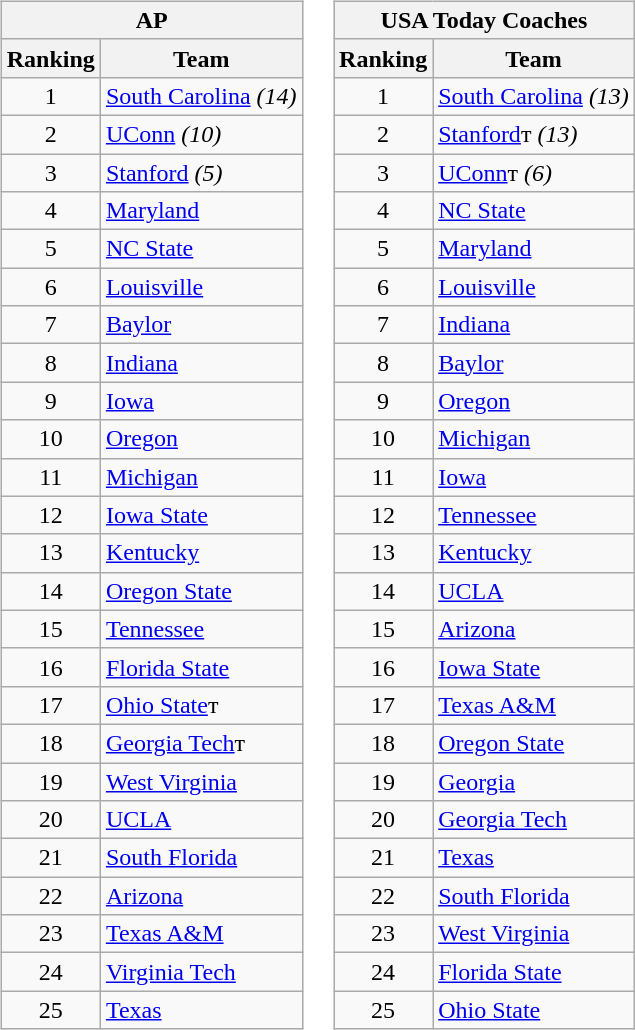<table>
<tr style="vertical-align:top;">
<td><br><table class="wikitable" style="text-align:center;">
<tr>
<th colspan=2>AP</th>
</tr>
<tr>
<th>Ranking</th>
<th>Team</th>
</tr>
<tr>
<td>1</td>
<td align=left><a href='#'>South Carolina</a> <em>(14)</em></td>
</tr>
<tr>
<td>2</td>
<td align=left><a href='#'>UConn</a> <em>(10)</em></td>
</tr>
<tr>
<td>3</td>
<td align=left><a href='#'>Stanford</a> <em>(5)</em></td>
</tr>
<tr>
<td>4</td>
<td align=left><a href='#'>Maryland</a></td>
</tr>
<tr>
<td>5</td>
<td align=left><a href='#'>NC State</a></td>
</tr>
<tr>
<td>6</td>
<td align=left><a href='#'>Louisville</a></td>
</tr>
<tr>
<td>7</td>
<td align=left><a href='#'>Baylor</a></td>
</tr>
<tr>
<td>8</td>
<td align=left><a href='#'>Indiana</a></td>
</tr>
<tr>
<td>9</td>
<td align=left><a href='#'>Iowa</a></td>
</tr>
<tr>
<td>10</td>
<td align=left><a href='#'>Oregon</a></td>
</tr>
<tr>
<td>11</td>
<td align=left><a href='#'>Michigan</a></td>
</tr>
<tr>
<td>12</td>
<td align=left><a href='#'>Iowa State</a></td>
</tr>
<tr>
<td>13</td>
<td align=left><a href='#'>Kentucky</a></td>
</tr>
<tr>
<td>14</td>
<td align=left><a href='#'>Oregon State</a></td>
</tr>
<tr>
<td>15</td>
<td align=left><a href='#'>Tennessee</a></td>
</tr>
<tr>
<td>16</td>
<td align=left><a href='#'>Florida State</a></td>
</tr>
<tr>
<td>17</td>
<td align=left><a href='#'>Ohio State</a>т</td>
</tr>
<tr>
<td>18</td>
<td align=left><a href='#'>Georgia Tech</a>т</td>
</tr>
<tr>
<td>19</td>
<td align=left><a href='#'>West Virginia</a></td>
</tr>
<tr>
<td>20</td>
<td align=left><a href='#'>UCLA</a></td>
</tr>
<tr>
<td>21</td>
<td align=left><a href='#'>South Florida</a></td>
</tr>
<tr>
<td>22</td>
<td align=left><a href='#'>Arizona</a></td>
</tr>
<tr>
<td>23</td>
<td align=left><a href='#'>Texas A&M</a></td>
</tr>
<tr>
<td>24</td>
<td align=left><a href='#'>Virginia Tech</a></td>
</tr>
<tr>
<td>25</td>
<td align=left><a href='#'>Texas</a></td>
</tr>
</table>
</td>
<td><br><table class="wikitable" style="text-align:center;">
<tr>
<th colspan=2>USA Today Coaches</th>
</tr>
<tr>
<th>Ranking</th>
<th>Team</th>
</tr>
<tr>
<td>1</td>
<td align=left><a href='#'>South Carolina</a> <em>(13)</em></td>
</tr>
<tr>
<td>2</td>
<td align=left><a href='#'>Stanford</a>т <em>(13)</em></td>
</tr>
<tr>
<td>3</td>
<td align=left><a href='#'>UConn</a>т <em>(6)</em></td>
</tr>
<tr>
<td>4</td>
<td align=left><a href='#'>NC State</a></td>
</tr>
<tr>
<td>5</td>
<td align=left><a href='#'>Maryland</a></td>
</tr>
<tr>
<td>6</td>
<td align=left><a href='#'>Louisville</a></td>
</tr>
<tr>
<td>7</td>
<td align=left><a href='#'>Indiana</a></td>
</tr>
<tr>
<td>8</td>
<td align=left><a href='#'>Baylor</a></td>
</tr>
<tr>
<td>9</td>
<td align=left><a href='#'>Oregon</a></td>
</tr>
<tr>
<td>10</td>
<td align=left><a href='#'>Michigan</a></td>
</tr>
<tr>
<td>11</td>
<td align=left><a href='#'>Iowa</a></td>
</tr>
<tr>
<td>12</td>
<td align=left><a href='#'>Tennessee</a></td>
</tr>
<tr>
<td>13</td>
<td align=left><a href='#'>Kentucky</a></td>
</tr>
<tr>
<td>14</td>
<td align=left><a href='#'>UCLA</a></td>
</tr>
<tr>
<td>15</td>
<td align=left><a href='#'>Arizona</a></td>
</tr>
<tr>
<td>16</td>
<td align=left><a href='#'>Iowa State</a></td>
</tr>
<tr>
<td>17</td>
<td align=left><a href='#'>Texas A&M</a></td>
</tr>
<tr>
<td>18</td>
<td align=left><a href='#'>Oregon State</a></td>
</tr>
<tr>
<td>19</td>
<td align=left><a href='#'>Georgia</a></td>
</tr>
<tr>
<td>20</td>
<td align=left><a href='#'>Georgia Tech</a></td>
</tr>
<tr>
<td>21</td>
<td align=left><a href='#'>Texas</a></td>
</tr>
<tr>
<td>22</td>
<td align=left><a href='#'>South Florida</a></td>
</tr>
<tr>
<td>23</td>
<td align=left><a href='#'>West Virginia</a></td>
</tr>
<tr>
<td>24</td>
<td align=left><a href='#'>Florida State</a></td>
</tr>
<tr>
<td>25</td>
<td align=left><a href='#'>Ohio State</a></td>
</tr>
</table>
</td>
</tr>
</table>
